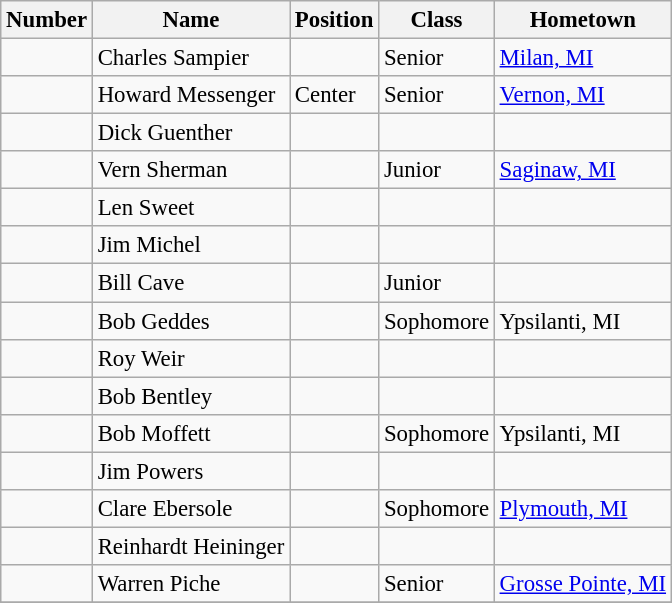<table class="wikitable" style="font-size: 95%;">
<tr>
<th>Number</th>
<th>Name</th>
<th>Position</th>
<th>Class</th>
<th>Hometown</th>
</tr>
<tr>
<td></td>
<td>Charles Sampier</td>
<td></td>
<td>Senior</td>
<td><a href='#'>Milan, MI</a></td>
</tr>
<tr>
<td></td>
<td>Howard Messenger</td>
<td>Center</td>
<td>Senior</td>
<td><a href='#'>Vernon, MI</a></td>
</tr>
<tr>
<td></td>
<td>Dick Guenther</td>
<td></td>
<td></td>
<td></td>
</tr>
<tr>
<td></td>
<td>Vern Sherman</td>
<td></td>
<td>Junior</td>
<td><a href='#'>Saginaw, MI</a></td>
</tr>
<tr>
<td></td>
<td>Len Sweet</td>
<td></td>
<td></td>
<td></td>
</tr>
<tr>
<td></td>
<td>Jim Michel</td>
<td></td>
<td></td>
<td></td>
</tr>
<tr>
<td></td>
<td>Bill Cave</td>
<td></td>
<td>Junior</td>
<td></td>
</tr>
<tr>
<td></td>
<td>Bob Geddes</td>
<td></td>
<td>Sophomore</td>
<td>Ypsilanti, MI</td>
</tr>
<tr>
<td></td>
<td>Roy Weir</td>
<td></td>
<td></td>
<td></td>
</tr>
<tr>
<td></td>
<td>Bob Bentley</td>
<td></td>
<td></td>
<td></td>
</tr>
<tr>
<td></td>
<td>Bob Moffett</td>
<td></td>
<td>Sophomore</td>
<td>Ypsilanti, MI</td>
</tr>
<tr>
<td></td>
<td>Jim Powers</td>
<td></td>
<td></td>
<td></td>
</tr>
<tr>
<td></td>
<td>Clare Ebersole</td>
<td></td>
<td>Sophomore</td>
<td><a href='#'>Plymouth, MI</a></td>
</tr>
<tr>
<td></td>
<td>Reinhardt Heininger</td>
<td></td>
<td></td>
<td></td>
</tr>
<tr>
<td></td>
<td>Warren Piche</td>
<td></td>
<td>Senior</td>
<td><a href='#'>Grosse Pointe, MI</a></td>
</tr>
<tr>
</tr>
</table>
